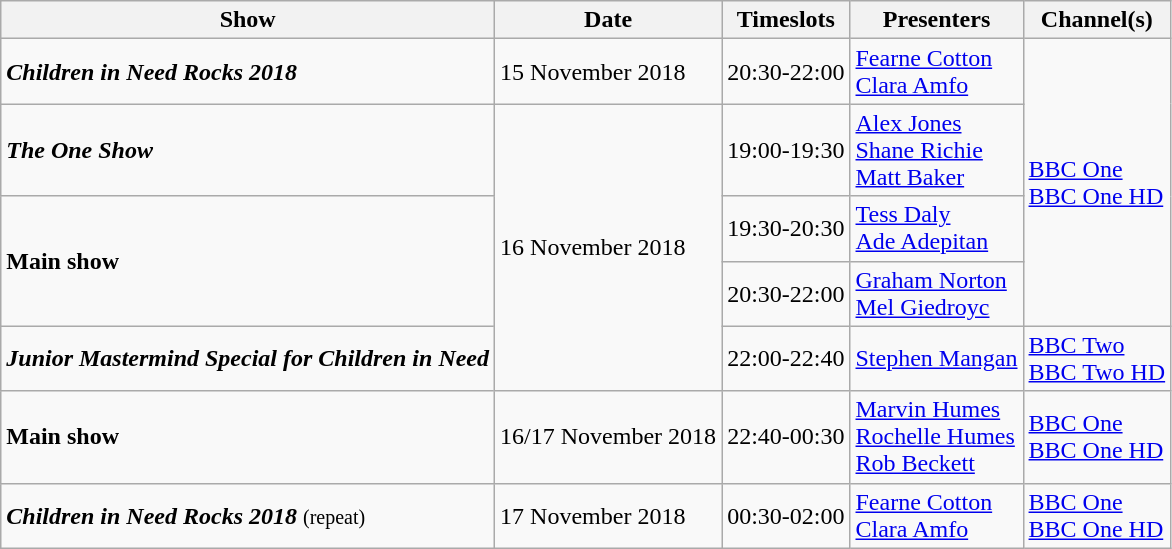<table class="wikitable" text-align:center;">
<tr>
<th>Show</th>
<th>Date</th>
<th>Timeslots</th>
<th>Presenters</th>
<th>Channel(s)</th>
</tr>
<tr>
<td><strong><em>Children in Need Rocks 2018</em></strong></td>
<td>15 November 2018</td>
<td>20:30-22:00</td>
<td><a href='#'>Fearne Cotton</a><br><a href='#'>Clara Amfo</a></td>
<td rowspan=4><a href='#'>BBC One</a><br><a href='#'>BBC One HD</a></td>
</tr>
<tr>
<td><strong><em>The One Show</em></strong></td>
<td rowspan=4>16 November 2018</td>
<td>19:00-19:30</td>
<td><a href='#'>Alex Jones</a><br><a href='#'>Shane Richie</a><br><a href='#'>Matt Baker</a></td>
</tr>
<tr>
<td rowspan=2><strong>Main show</strong></td>
<td>19:30-20:30</td>
<td><a href='#'>Tess Daly</a><br><a href='#'>Ade Adepitan</a></td>
</tr>
<tr>
<td>20:30-22:00</td>
<td><a href='#'>Graham Norton</a><br><a href='#'>Mel Giedroyc</a></td>
</tr>
<tr>
<td><strong><em>Junior Mastermind Special for Children in Need</em></strong></td>
<td>22:00-22:40</td>
<td><a href='#'>Stephen Mangan</a></td>
<td><a href='#'>BBC Two</a><br><a href='#'>BBC Two HD</a></td>
</tr>
<tr>
<td><strong>Main show</strong></td>
<td>16/17 November 2018</td>
<td>22:40-00:30</td>
<td><a href='#'>Marvin Humes</a><br><a href='#'>Rochelle Humes</a><br><a href='#'>Rob Beckett</a></td>
<td><a href='#'>BBC One</a><br><a href='#'>BBC One HD</a></td>
</tr>
<tr>
<td><strong><em>Children in Need Rocks 2018</em></strong> <small>(repeat)</small></td>
<td>17 November 2018</td>
<td>00:30-02:00</td>
<td><a href='#'>Fearne Cotton</a><br><a href='#'>Clara Amfo</a></td>
<td><a href='#'>BBC One</a><br><a href='#'>BBC One HD</a></td>
</tr>
</table>
